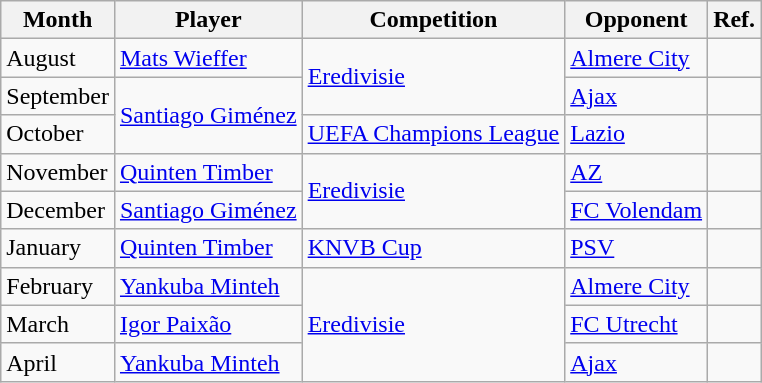<table class="wikitable" style="text-align:left">
<tr>
<th>Month</th>
<th>Player</th>
<th>Competition</th>
<th>Opponent</th>
<th>Ref.</th>
</tr>
<tr>
<td>August</td>
<td> <a href='#'>Mats Wieffer</a></td>
<td rowspan="2"><a href='#'>Eredivisie</a></td>
<td><a href='#'>Almere City</a></td>
<td></td>
</tr>
<tr>
<td>September</td>
<td rowspan="2"> <a href='#'>Santiago Giménez</a></td>
<td><a href='#'>Ajax</a></td>
<td></td>
</tr>
<tr>
<td>October</td>
<td><a href='#'>UEFA Champions League</a></td>
<td><a href='#'>Lazio</a></td>
<td></td>
</tr>
<tr>
<td>November</td>
<td> <a href='#'>Quinten Timber</a></td>
<td rowspan="2"><a href='#'>Eredivisie</a></td>
<td><a href='#'>AZ</a></td>
<td></td>
</tr>
<tr>
<td>December</td>
<td> <a href='#'>Santiago Giménez</a></td>
<td><a href='#'>FC Volendam</a></td>
<td></td>
</tr>
<tr>
<td>January</td>
<td> <a href='#'>Quinten Timber</a></td>
<td><a href='#'>KNVB Cup</a></td>
<td><a href='#'>PSV</a></td>
<td></td>
</tr>
<tr>
<td>February</td>
<td> <a href='#'>Yankuba Minteh</a></td>
<td rowspan="3"><a href='#'>Eredivisie</a></td>
<td><a href='#'>Almere City</a></td>
<td></td>
</tr>
<tr>
<td>March</td>
<td> <a href='#'>Igor Paixão</a></td>
<td><a href='#'>FC Utrecht</a></td>
<td></td>
</tr>
<tr>
<td>April</td>
<td> <a href='#'>Yankuba Minteh</a></td>
<td><a href='#'>Ajax</a></td>
<td></td>
</tr>
</table>
